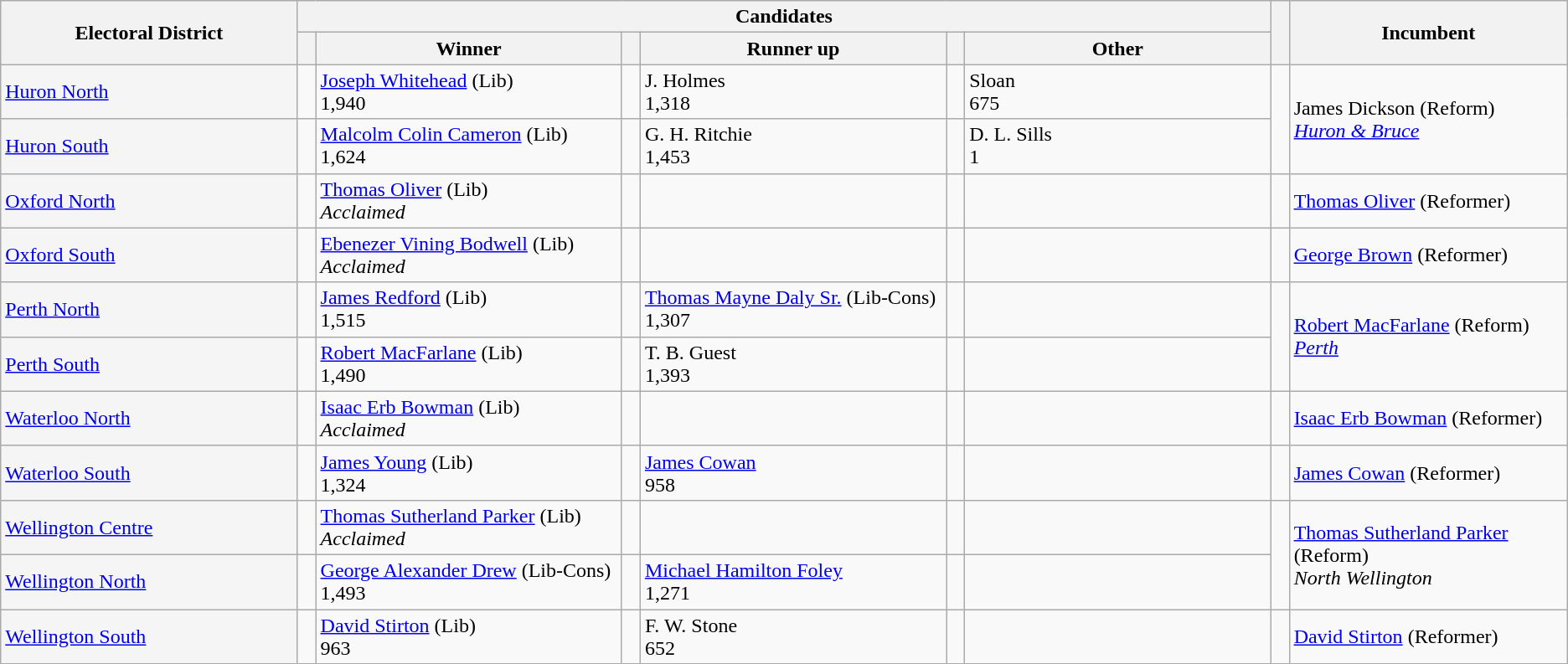<table class="wikitable">
<tr>
<th width=16% rowspan=2>Electoral District</th>
<th colspan=6>Candidates</th>
<th width=1% rowspan=2> </th>
<th width=15% rowspan=2>Incumbent</th>
</tr>
<tr>
<th width=1%> </th>
<th width=16.5%>Winner</th>
<th width=1%> </th>
<th width=16.5%>Runner up</th>
<th width=1%> </th>
<th width=16.5%>Other</th>
</tr>
<tr>
<td style="background:whitesmoke;"><a href='#'>Huron North</a></td>
<td></td>
<td><a href='#'>Joseph Whitehead</a> (Lib) <br> 1,940</td>
<td></td>
<td>J. Holmes <br> 1,318</td>
<td></td>
<td>Sloan <br> 675</td>
<td rowspan="2" ></td>
<td rowspan="2">James Dickson (Reform)<br><span><em><a href='#'>Huron & Bruce</a></em></span></td>
</tr>
<tr>
<td style="background:whitesmoke;"><a href='#'>Huron South</a></td>
<td></td>
<td><a href='#'>Malcolm Colin Cameron</a> (Lib) <br> 1,624</td>
<td></td>
<td>G. H. Ritchie <br> 1,453</td>
<td></td>
<td>D. L. Sills <br> 1</td>
</tr>
<tr>
<td style="background:whitesmoke;"><a href='#'>Oxford North</a></td>
<td></td>
<td><a href='#'>Thomas Oliver</a> (Lib)<br> <em>Acclaimed</em></td>
<td></td>
<td></td>
<td></td>
<td></td>
<td></td>
<td><a href='#'>Thomas Oliver</a> (Reformer)</td>
</tr>
<tr>
<td style="background:whitesmoke;"><a href='#'>Oxford South</a></td>
<td></td>
<td><a href='#'>Ebenezer Vining Bodwell</a> (Lib)<br> <em>Acclaimed</em></td>
<td></td>
<td></td>
<td></td>
<td></td>
<td></td>
<td><a href='#'>George Brown</a> (Reformer)</td>
</tr>
<tr>
<td style="background:whitesmoke;"><a href='#'>Perth North</a></td>
<td></td>
<td><a href='#'>James Redford</a> (Lib)<br> 1,515</td>
<td></td>
<td><a href='#'>Thomas Mayne Daly Sr.</a> (Lib-Cons) <br> 1,307</td>
<td></td>
<td></td>
<td rowspan="2" ></td>
<td rowspan="2"><a href='#'>Robert MacFarlane</a> (Reform)<br><span><em><a href='#'>Perth</a></em></span></td>
</tr>
<tr>
<td style="background:whitesmoke;"><a href='#'>Perth South</a></td>
<td></td>
<td><a href='#'>Robert MacFarlane</a> (Lib)<br> 1,490</td>
<td></td>
<td>T. B. Guest <br> 1,393</td>
<td></td>
<td></td>
</tr>
<tr>
<td style="background:whitesmoke;"><a href='#'>Waterloo North</a></td>
<td></td>
<td><a href='#'>Isaac Erb Bowman</a> (Lib)<br> <em>Acclaimed</em></td>
<td></td>
<td></td>
<td></td>
<td></td>
<td></td>
<td><a href='#'>Isaac Erb Bowman</a> (Reformer)</td>
</tr>
<tr>
<td style="background:whitesmoke;"><a href='#'>Waterloo South</a></td>
<td></td>
<td><a href='#'>James Young</a> (Lib)<br> 1,324</td>
<td></td>
<td><a href='#'>James Cowan</a> <br> 958</td>
<td></td>
<td></td>
<td></td>
<td><a href='#'>James Cowan</a> (Reformer)</td>
</tr>
<tr>
<td style="background:whitesmoke;"><a href='#'>Wellington Centre</a></td>
<td></td>
<td><a href='#'>Thomas Sutherland Parker</a> (Lib)<br> <em>Acclaimed</em></td>
<td></td>
<td></td>
<td></td>
<td></td>
<td rowspan="2" ></td>
<td rowspan="2"><a href='#'>Thomas Sutherland Parker</a> (Reform)<br><span><em>North Wellington</em></span></td>
</tr>
<tr>
<td style="background:whitesmoke;"><a href='#'>Wellington North</a></td>
<td></td>
<td><a href='#'>George Alexander Drew</a> (Lib-Cons)<br> 1,493</td>
<td></td>
<td><a href='#'>Michael Hamilton Foley</a> <br> 1,271</td>
<td></td>
<td></td>
</tr>
<tr>
<td style="background:whitesmoke;"><a href='#'>Wellington South</a></td>
<td></td>
<td><a href='#'>David Stirton</a> (Lib)<br> 963</td>
<td></td>
<td>F. W. Stone <br> 652</td>
<td></td>
<td></td>
<td></td>
<td><a href='#'>David Stirton</a> (Reformer)</td>
</tr>
</table>
